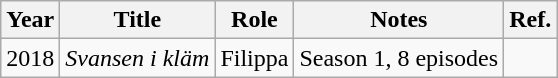<table class="wikitable sortable">
<tr>
<th>Year</th>
<th>Title</th>
<th>Role</th>
<th class="unsortable">Notes</th>
<th>Ref.</th>
</tr>
<tr>
<td>2018</td>
<td><em>Svansen i kläm</em></td>
<td>Filippa</td>
<td>Season 1, 8 episodes</td>
<td></td>
</tr>
</table>
